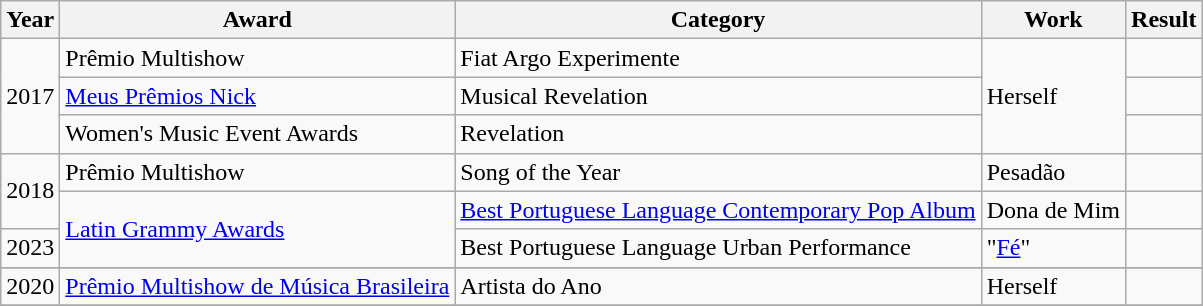<table class="wikitable">
<tr>
<th>Year</th>
<th>Award</th>
<th>Category</th>
<th>Work</th>
<th>Result</th>
</tr>
<tr>
<td rowspan="3">2017</td>
<td>Prêmio Multishow</td>
<td>Fiat Argo Experimente</td>
<td rowspan="3">Herself</td>
<td></td>
</tr>
<tr>
<td><a href='#'>Meus Prêmios Nick</a></td>
<td>Musical Revelation</td>
<td></td>
</tr>
<tr>
<td>Women's Music Event Awards</td>
<td>Revelation</td>
<td></td>
</tr>
<tr>
<td rowspan="2">2018</td>
<td>Prêmio Multishow</td>
<td>Song of the Year</td>
<td>Pesadão</td>
<td></td>
</tr>
<tr>
<td rowspan="2"><a href='#'>Latin Grammy Awards</a></td>
<td><a href='#'>Best Portuguese Language Contemporary Pop Album</a></td>
<td>Dona de Mim</td>
<td></td>
</tr>
<tr>
<td>2023</td>
<td>Best Portuguese Language Urban Performance</td>
<td>"<a href='#'>Fé</a>"</td>
<td></td>
</tr>
<tr>
</tr>
<tr>
<td>2020</td>
<td><a href='#'>Prêmio Multishow de Música Brasileira</a></td>
<td>Artista do Ano</td>
<td>Herself</td>
<td></td>
</tr>
<tr>
</tr>
</table>
